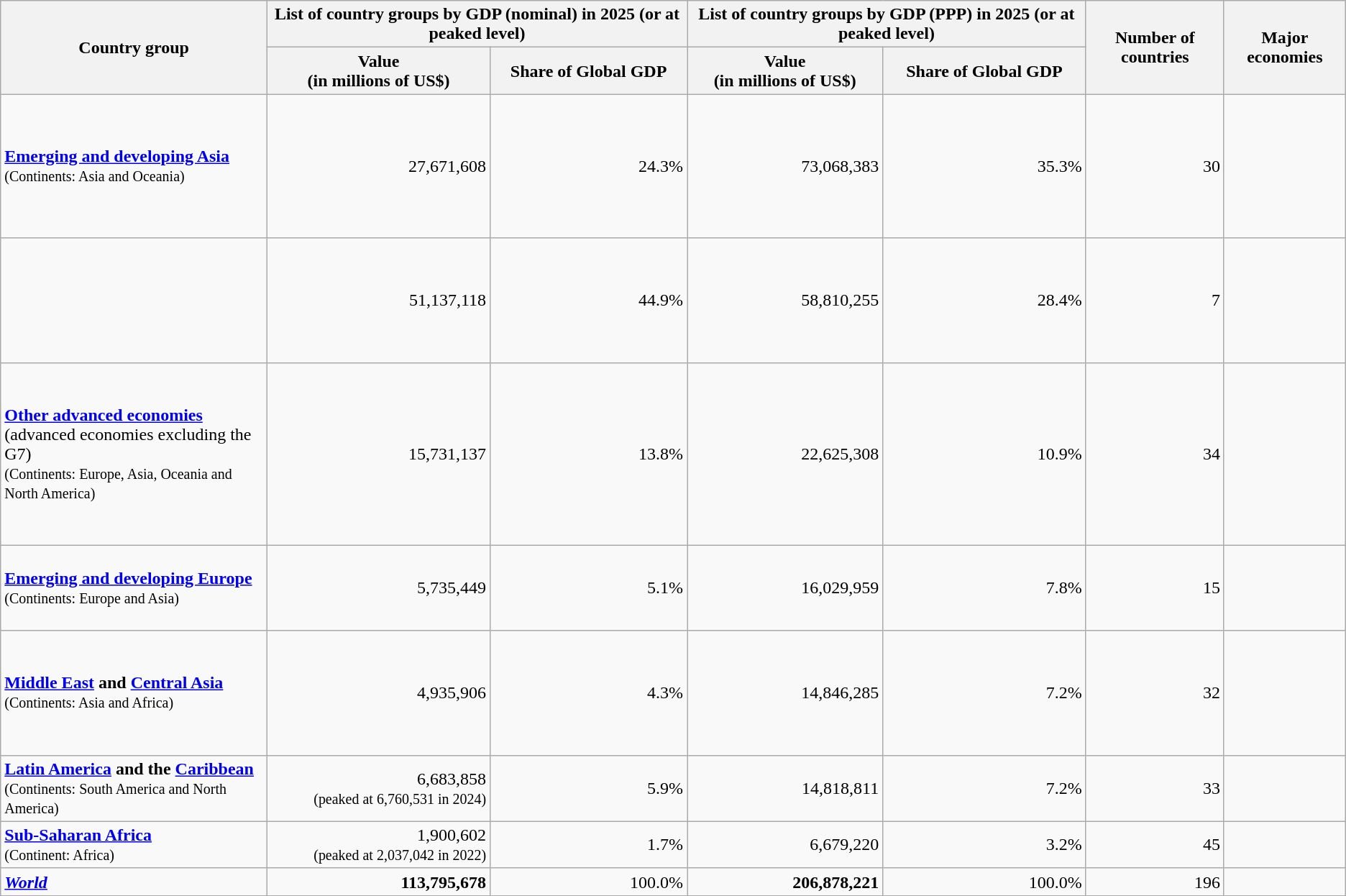<table class="wikitable sortable static-row-numbers" style="text-align:right;">
<tr>
<th style="text-align:center;" rowspan="2">Country group</th>
<th style="text-align:center;" colspan="2">List of country groups by GDP (nominal) in 2025 (or at peaked level)</th>
<th style="text-align:center;" colspan="2">List of country groups by GDP (PPP) in 2025 (or at peaked level)</th>
<th style="text-align:center;" rowspan="2">Number of countries</th>
<th style="text-align:center;" rowspan="2">Major economies</th>
</tr>
<tr>
<th>Value<br>(in millions of US$)</th>
<th>Share of Global GDP</th>
<th>Value<br>(in millions of US$)</th>
<th>Share of Global GDP</th>
</tr>
<tr>
<td align=left><strong><a href='#'>Emerging and developing Asia</a></strong><br><small>(Continents: Asia and Oceania)</small></td>
<td>27,671,608</td>
<td>24.3%</td>
<td>73,068,383</td>
<td>35.3%</td>
<td>30</td>
<td align=left><strong></strong><br><strong></strong><br><strong></strong><br><br><br><br><br></td>
</tr>
<tr>
<td align=left></td>
<td>51,137,118</td>
<td>44.9%</td>
<td>58,810,255</td>
<td>28.4%</td>
<td>7</td>
<td align=left><strong></strong><br><strong></strong><br><strong></strong><br><strong></strong><br><strong></strong><br><strong></strong><br><strong></strong></td>
</tr>
<tr>
<td align=left><strong><a href='#'>Other advanced economies</a></strong><br>(advanced economies excluding the G7)<br><small>(Continents: Europe, Asia, Oceania and North America)</small></td>
<td>15,731,137</td>
<td>13.8%</td>
<td>22,625,308</td>
<td>10.9%</td>
<td>34</td>
<td align=left><strong></strong><br><br><strong></strong><br><br><br><br><br><br><br></td>
</tr>
<tr>
<td align=left><strong><a href='#'>Emerging and developing Europe</a></strong><br><small>(Continents: Europe and Asia)</small></td>
<td>5,735,449</td>
<td>5.1%</td>
<td>16,029,959</td>
<td>7.8%</td>
<td>15</td>
<td align=left><strong></strong><br><strong></strong><br><br><br></td>
</tr>
<tr>
<td align=left><strong><a href='#'>Middle East</a> and <a href='#'>Central Asia</a></strong><br><small>(Continents: Asia and Africa)</small></td>
<td>4,935,906</td>
<td>4.3%</td>
<td>14,846,285</td>
<td>7.2%</td>
<td>32</td>
<td align=left><br><strong></strong><br><br><br><br><br></td>
</tr>
<tr>
<td align=left><strong><a href='#'>Latin America</a> and the <a href='#'>Caribbean</a></strong><br><small>(Continents: South America and North America)</small></td>
<td>6,683,858<br><small>(peaked at 6,760,531 in 2024)</small></td>
<td>5.9%</td>
<td>14,818,811</td>
<td>7.2%</td>
<td>33</td>
<td align=left><strong></strong><br><strong></strong><br><strong></strong><br></td>
</tr>
<tr>
<td align=left><strong><a href='#'>Sub-Saharan Africa</a></strong><br><small>(Continent: Africa)</small></td>
<td>1,900,602<br><small>(peaked at 2,037,042 in 2022)</small></td>
<td>1.7%</td>
<td>6,679,220</td>
<td>3.2%</td>
<td>45</td>
<td align=left><br><strong></strong></td>
</tr>
<tr class="sortbottom">
<td align=left><strong><em><a href='#'>World</a></em></strong></td>
<td><strong>113,795,678</strong></td>
<td>100.0%</td>
<td><strong>206,878,221</strong></td>
<td>100.0%</td>
<td>196</td>
<td></td>
</tr>
</table>
